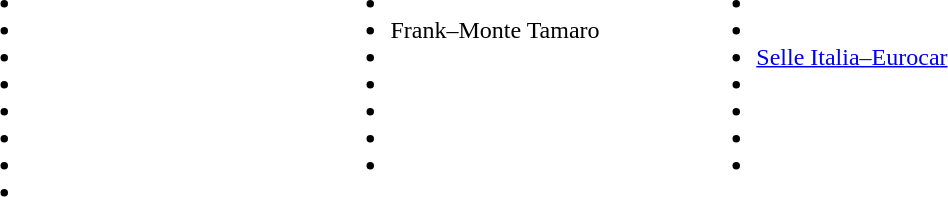<table>
<tr>
<td style="vertical-align:top; width:25%;"><br><ul><li></li><li></li><li></li><li></li><li></li><li></li><li></li><li></li></ul></td>
<td style="vertical-align:top; width:25%;"><br><ul><li></li><li>Frank–Monte Tamaro</li><li></li><li></li><li></li><li></li><li></li></ul></td>
<td style="vertical-align:top; width:25%;"><br><ul><li></li><li></li><li><a href='#'>Selle Italia–Eurocar</a></li><li></li><li></li><li></li><li></li></ul></td>
</tr>
</table>
